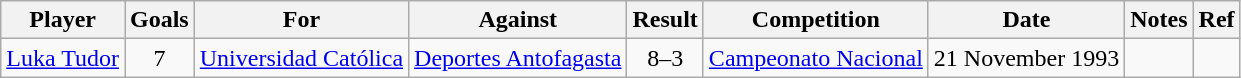<table class="wikitable" style="text-align:center;">
<tr>
<th>Player</th>
<th>Goals</th>
<th>For</th>
<th>Against</th>
<th>Result</th>
<th>Competition</th>
<th>Date</th>
<th>Notes</th>
<th>Ref</th>
</tr>
<tr>
<td align="left"><a href='#'>Luka Tudor</a></td>
<td>7</td>
<td><a href='#'>Universidad Católica</a></td>
<td><a href='#'>Deportes Antofagasta</a></td>
<td>8–3</td>
<td><a href='#'>Campeonato Nacional</a></td>
<td>21 November 1993</td>
<td></td>
<td></td>
</tr>
</table>
